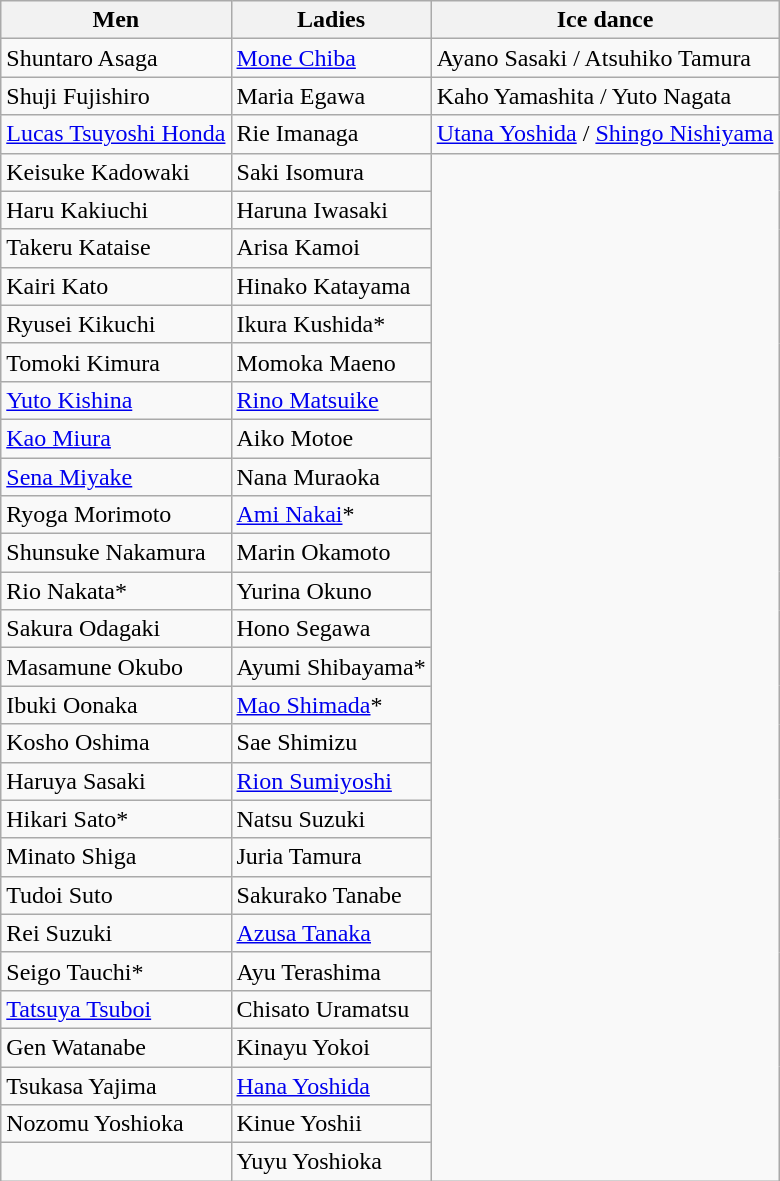<table class="wikitable">
<tr>
<th>Men</th>
<th>Ladies</th>
<th>Ice dance</th>
</tr>
<tr>
<td>Shuntaro Asaga</td>
<td><a href='#'>Mone Chiba</a></td>
<td>Ayano Sasaki / Atsuhiko Tamura</td>
</tr>
<tr>
<td>Shuji Fujishiro</td>
<td>Maria Egawa</td>
<td>Kaho Yamashita / Yuto Nagata</td>
</tr>
<tr>
<td><a href='#'>Lucas Tsuyoshi Honda</a></td>
<td>Rie Imanaga</td>
<td><a href='#'>Utana Yoshida</a> / <a href='#'>Shingo Nishiyama</a></td>
</tr>
<tr>
<td>Keisuke Kadowaki</td>
<td>Saki Isomura</td>
<td rowspan=27></td>
</tr>
<tr>
<td>Haru Kakiuchi</td>
<td>Haruna Iwasaki</td>
</tr>
<tr>
<td>Takeru Kataise</td>
<td>Arisa Kamoi</td>
</tr>
<tr>
<td>Kairi Kato</td>
<td>Hinako Katayama</td>
</tr>
<tr>
<td>Ryusei Kikuchi</td>
<td>Ikura Kushida*</td>
</tr>
<tr>
<td>Tomoki Kimura</td>
<td>Momoka Maeno</td>
</tr>
<tr>
<td><a href='#'>Yuto Kishina</a></td>
<td><a href='#'>Rino Matsuike</a></td>
</tr>
<tr>
<td><a href='#'>Kao Miura</a></td>
<td>Aiko Motoe</td>
</tr>
<tr>
<td><a href='#'>Sena Miyake</a></td>
<td>Nana Muraoka</td>
</tr>
<tr>
<td>Ryoga Morimoto</td>
<td><a href='#'>Ami Nakai</a>*</td>
</tr>
<tr>
<td>Shunsuke Nakamura</td>
<td>Marin Okamoto</td>
</tr>
<tr>
<td>Rio Nakata*</td>
<td>Yurina Okuno</td>
</tr>
<tr>
<td>Sakura Odagaki</td>
<td>Hono Segawa</td>
</tr>
<tr>
<td>Masamune Okubo</td>
<td>Ayumi Shibayama*</td>
</tr>
<tr>
<td>Ibuki Oonaka</td>
<td><a href='#'>Mao Shimada</a>*</td>
</tr>
<tr>
<td>Kosho Oshima</td>
<td>Sae Shimizu</td>
</tr>
<tr>
<td>Haruya Sasaki</td>
<td><a href='#'>Rion Sumiyoshi</a></td>
</tr>
<tr>
<td>Hikari Sato*</td>
<td>Natsu Suzuki</td>
</tr>
<tr>
<td>Minato Shiga</td>
<td>Juria Tamura</td>
</tr>
<tr>
<td>Tudoi Suto</td>
<td>Sakurako Tanabe</td>
</tr>
<tr>
<td>Rei Suzuki</td>
<td><a href='#'>Azusa Tanaka</a></td>
</tr>
<tr>
<td>Seigo Tauchi*</td>
<td>Ayu Terashima</td>
</tr>
<tr>
<td><a href='#'>Tatsuya Tsuboi</a></td>
<td>Chisato Uramatsu</td>
</tr>
<tr>
<td>Gen Watanabe</td>
<td>Kinayu Yokoi</td>
</tr>
<tr>
<td>Tsukasa Yajima</td>
<td><a href='#'>Hana Yoshida</a></td>
</tr>
<tr>
<td>Nozomu Yoshioka</td>
<td>Kinue Yoshii</td>
</tr>
<tr>
<td></td>
<td>Yuyu Yoshioka</td>
</tr>
</table>
